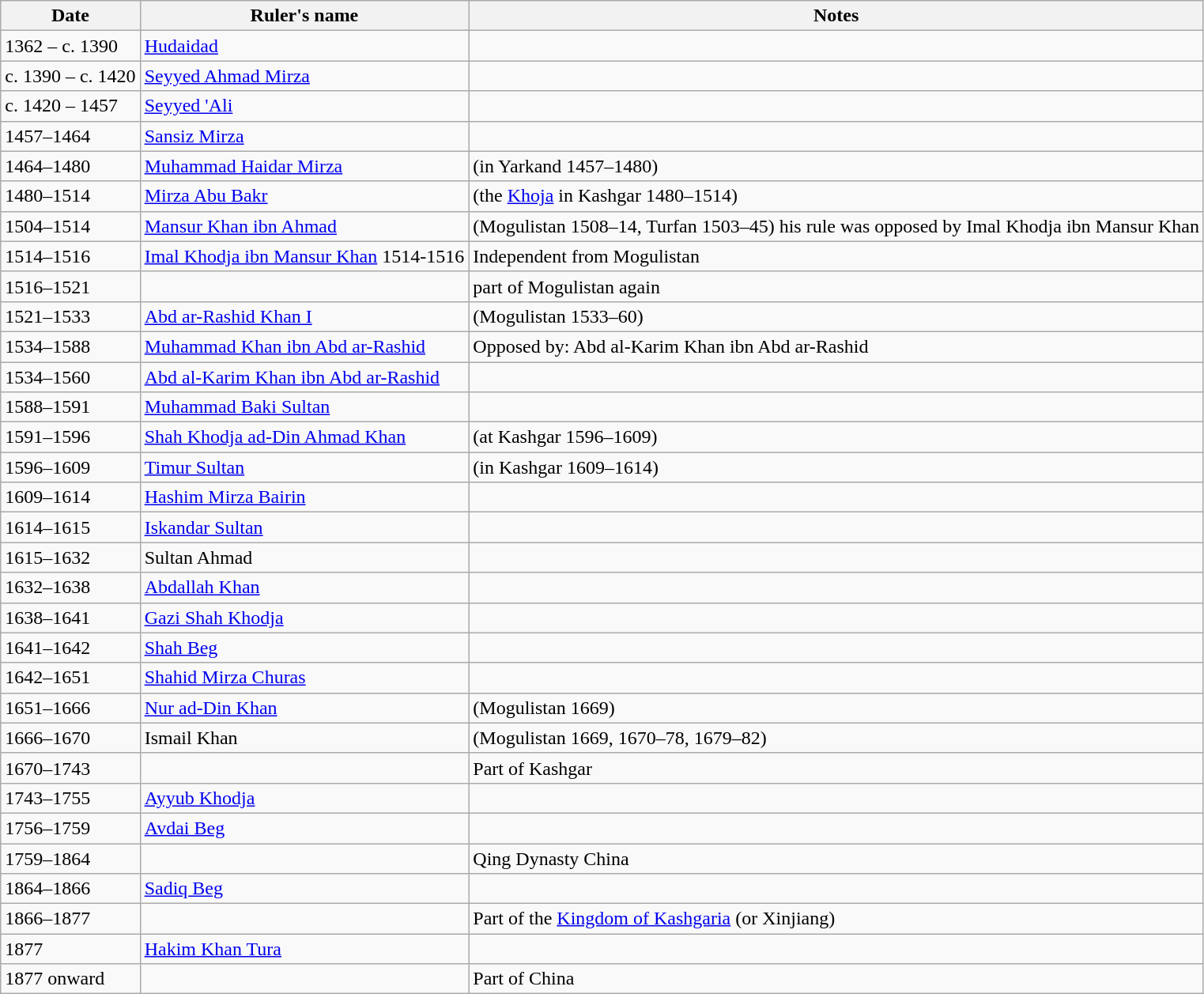<table class="wikitable" border="1">
<tr>
<th>Date</th>
<th>Ruler's name</th>
<th>Notes</th>
</tr>
<tr>
<td>1362 – c. 1390</td>
<td><a href='#'>Hudaidad</a></td>
<td></td>
</tr>
<tr>
<td>c. 1390 – c. 1420</td>
<td><a href='#'>Seyyed Ahmad Mirza</a></td>
<td></td>
</tr>
<tr>
<td>c. 1420 – 1457</td>
<td><a href='#'>Seyyed 'Ali</a></td>
<td></td>
</tr>
<tr>
<td>1457–1464</td>
<td><a href='#'>Sansiz Mirza</a></td>
<td></td>
</tr>
<tr>
<td>1464–1480</td>
<td><a href='#'>Muhammad Haidar Mirza</a></td>
<td>(in Yarkand 1457–1480)</td>
</tr>
<tr>
<td>1480–1514</td>
<td><a href='#'>Mirza Abu Bakr</a></td>
<td>(the <a href='#'>Khoja</a> in Kashgar 1480–1514)</td>
</tr>
<tr>
<td>1504–1514</td>
<td><a href='#'>Mansur Khan ibn Ahmad</a></td>
<td>(Mogulistan 1508–14, Turfan 1503–45) his rule was opposed by Imal Khodja ibn Mansur Khan</td>
</tr>
<tr>
<td>1514–1516</td>
<td><a href='#'>Imal Khodja ibn Mansur Khan</a> 1514-1516</td>
<td>Independent from Mogulistan</td>
</tr>
<tr>
<td>1516–1521</td>
<td></td>
<td>part of Mogulistan again</td>
</tr>
<tr>
<td>1521–1533</td>
<td><a href='#'>Abd ar-Rashid Khan I</a></td>
<td>(Mogulistan 1533–60)</td>
</tr>
<tr>
<td>1534–1588</td>
<td><a href='#'>Muhammad Khan ibn Abd ar-Rashid</a></td>
<td>Opposed by: Abd al-Karim Khan ibn Abd ar-Rashid</td>
</tr>
<tr>
<td>1534–1560</td>
<td><a href='#'>Abd al-Karim Khan ibn Abd ar-Rashid</a></td>
<td></td>
</tr>
<tr>
<td>1588–1591</td>
<td><a href='#'>Muhammad Baki Sultan</a></td>
<td></td>
</tr>
<tr>
<td>1591–1596</td>
<td><a href='#'>Shah Khodja ad-Din Ahmad Khan</a></td>
<td>(at Kashgar 1596–1609)</td>
</tr>
<tr>
<td>1596–1609</td>
<td><a href='#'>Timur Sultan</a></td>
<td>(in Kashgar 1609–1614)</td>
</tr>
<tr>
<td>1609–1614</td>
<td><a href='#'>Hashim Mirza Bairin</a></td>
<td></td>
</tr>
<tr>
<td>1614–1615</td>
<td><a href='#'>Iskandar Sultan</a></td>
<td></td>
</tr>
<tr>
<td>1615–1632</td>
<td>Sultan Ahmad</td>
<td></td>
</tr>
<tr>
<td>1632–1638</td>
<td><a href='#'>Abdallah Khan</a></td>
<td></td>
</tr>
<tr>
<td>1638–1641</td>
<td><a href='#'>Gazi Shah Khodja</a></td>
<td></td>
</tr>
<tr>
<td>1641–1642</td>
<td><a href='#'>Shah Beg</a></td>
<td></td>
</tr>
<tr>
<td>1642–1651</td>
<td><a href='#'>Shahid Mirza Churas</a></td>
<td></td>
</tr>
<tr>
<td>1651–1666</td>
<td><a href='#'>Nur ad-Din Khan</a></td>
<td>(Mogulistan 1669)</td>
</tr>
<tr>
<td>1666–1670</td>
<td>Ismail Khan</td>
<td>(Mogulistan 1669, 1670–78, 1679–82)</td>
</tr>
<tr>
<td>1670–1743</td>
<td></td>
<td>Part of Kashgar</td>
</tr>
<tr>
<td>1743–1755</td>
<td><a href='#'>Ayyub Khodja</a></td>
<td></td>
</tr>
<tr>
<td>1756–1759</td>
<td><a href='#'>Avdai Beg</a></td>
<td></td>
</tr>
<tr>
<td>1759–1864</td>
<td></td>
<td>Qing Dynasty China</td>
</tr>
<tr>
<td>1864–1866</td>
<td><a href='#'>Sadiq Beg</a></td>
<td></td>
</tr>
<tr>
<td>1866–1877</td>
<td></td>
<td>Part of the <a href='#'>Kingdom of Kashgaria</a> (or Xinjiang)</td>
</tr>
<tr>
<td>1877</td>
<td><a href='#'>Hakim Khan Tura</a></td>
<td></td>
</tr>
<tr>
<td>1877 onward</td>
<td></td>
<td>Part of China</td>
</tr>
</table>
